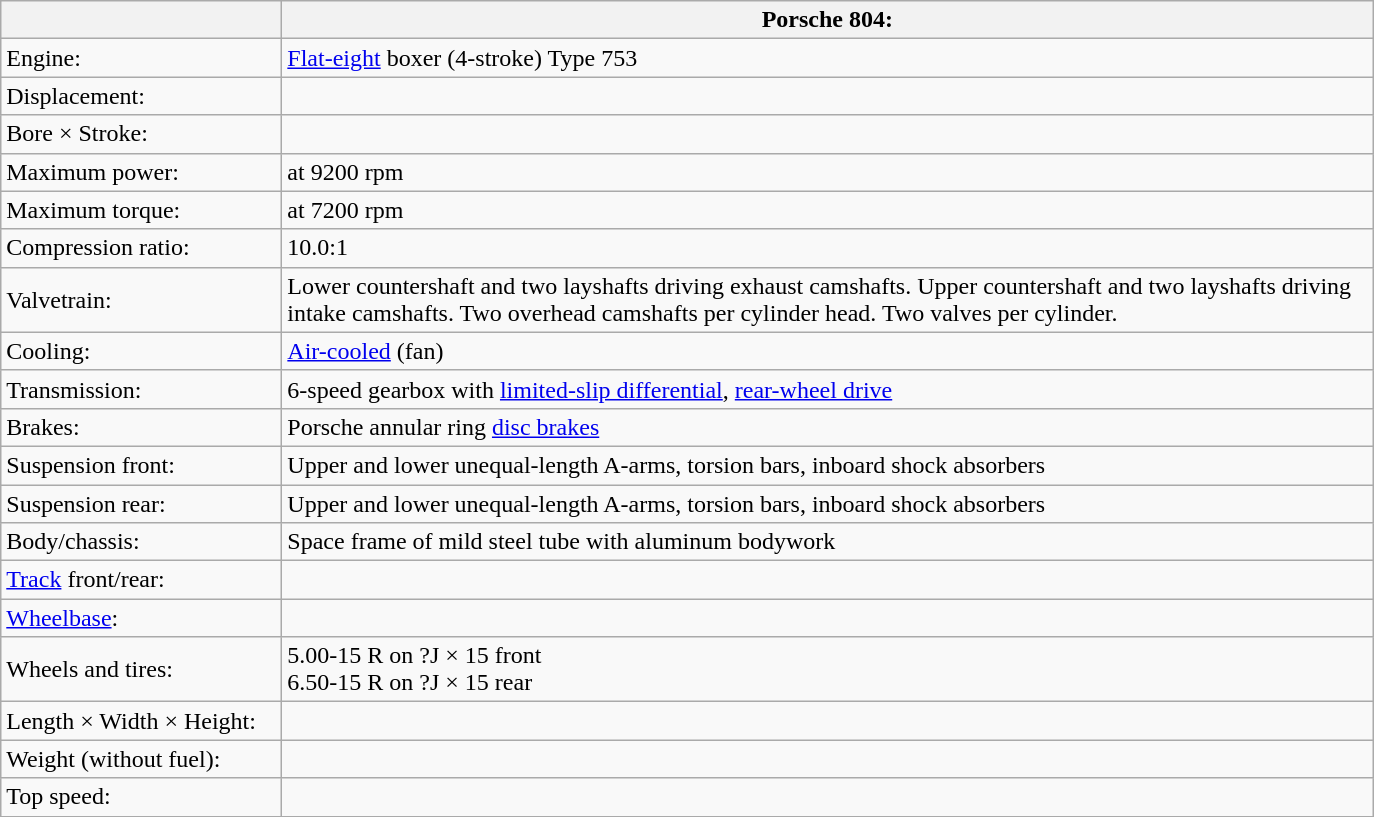<table class="wikitable defaultcenter col1left">
<tr>
<th width="180"></th>
<th width="720">Porsche 804:</th>
</tr>
<tr>
<td>Engine: </td>
<td><a href='#'>Flat-eight</a> boxer (4-stroke) Type 753</td>
</tr>
<tr>
<td>Displacement: </td>
<td></td>
</tr>
<tr>
<td>Bore × Stroke: </td>
<td></td>
</tr>
<tr>
<td>Maximum power: </td>
<td> at 9200 rpm</td>
</tr>
<tr>
<td>Maximum torque: </td>
<td> at 7200 rpm</td>
</tr>
<tr>
<td>Compression ratio: </td>
<td>10.0:1</td>
</tr>
<tr>
<td>Valvetrain: </td>
<td>Lower countershaft and two layshafts driving exhaust camshafts. Upper countershaft and two layshafts driving intake camshafts. Two overhead camshafts per cylinder head. Two valves per cylinder.</td>
</tr>
<tr>
<td>Cooling: </td>
<td><a href='#'>Air-cooled</a> (fan)</td>
</tr>
<tr>
<td>Transmission: </td>
<td>6-speed gearbox with <a href='#'>limited-slip differential</a>, <a href='#'>rear-wheel drive</a></td>
</tr>
<tr>
<td>Brakes: </td>
<td>Porsche annular ring <a href='#'>disc brakes</a></td>
</tr>
<tr>
<td>Suspension front: </td>
<td>Upper and lower unequal-length A-arms, torsion bars, inboard shock absorbers</td>
</tr>
<tr>
<td>Suspension rear: </td>
<td>Upper and lower unequal-length A-arms, torsion bars, inboard shock absorbers</td>
</tr>
<tr>
<td>Body/chassis: </td>
<td>Space frame of mild steel tube with aluminum bodywork</td>
</tr>
<tr>
<td><a href='#'>Track</a> front/rear: </td>
<td></td>
</tr>
<tr>
<td><a href='#'>Wheelbase</a>: </td>
<td></td>
</tr>
<tr>
<td>Wheels and tires: </td>
<td>5.00-15 R on ?J × 15 front<br>6.50-15 R on ?J × 15 rear</td>
</tr>
<tr>
<td>Length × Width × Height: </td>
<td></td>
</tr>
<tr>
<td>Weight (without fuel): </td>
<td></td>
</tr>
<tr>
<td>Top speed: </td>
<td></td>
</tr>
</table>
